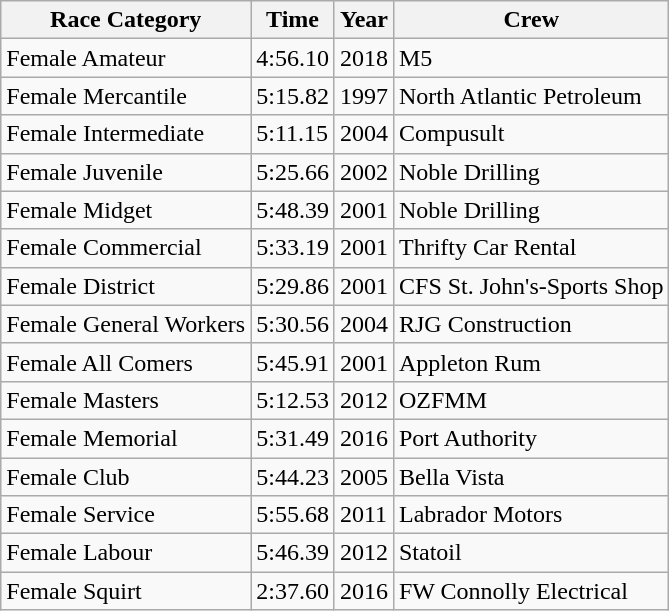<table class="wikitable">
<tr>
<th>Race Category</th>
<th>Time</th>
<th>Year</th>
<th>Crew</th>
</tr>
<tr>
<td>Female Amateur</td>
<td>4:56.10</td>
<td>2018</td>
<td>M5</td>
</tr>
<tr>
<td>Female Mercantile</td>
<td>5:15.82</td>
<td>1997</td>
<td>North Atlantic Petroleum</td>
</tr>
<tr>
<td>Female Intermediate</td>
<td>5:11.15</td>
<td>2004</td>
<td>Compusult</td>
</tr>
<tr>
<td>Female Juvenile</td>
<td>5:25.66</td>
<td>2002</td>
<td>Noble Drilling</td>
</tr>
<tr>
<td>Female Midget</td>
<td>5:48.39</td>
<td>2001</td>
<td>Noble Drilling</td>
</tr>
<tr>
<td>Female Commercial</td>
<td>5:33.19</td>
<td>2001</td>
<td>Thrifty Car Rental</td>
</tr>
<tr>
<td>Female District</td>
<td>5:29.86</td>
<td>2001</td>
<td>CFS St. John's-Sports Shop</td>
</tr>
<tr>
<td>Female General Workers</td>
<td>5:30.56</td>
<td>2004</td>
<td>RJG Construction</td>
</tr>
<tr>
<td>Female All Comers</td>
<td>5:45.91</td>
<td>2001</td>
<td>Appleton Rum</td>
</tr>
<tr>
<td>Female Masters</td>
<td>5:12.53</td>
<td>2012</td>
<td>OZFMM</td>
</tr>
<tr>
<td>Female Memorial</td>
<td>5:31.49</td>
<td>2016</td>
<td>Port Authority</td>
</tr>
<tr>
<td>Female Club</td>
<td>5:44.23</td>
<td>2005</td>
<td>Bella Vista</td>
</tr>
<tr>
<td>Female Service</td>
<td>5:55.68</td>
<td>2011</td>
<td>Labrador Motors</td>
</tr>
<tr>
<td>Female Labour</td>
<td>5:46.39</td>
<td>2012</td>
<td>Statoil</td>
</tr>
<tr>
<td>Female Squirt</td>
<td>2:37.60</td>
<td>2016</td>
<td>FW Connolly Electrical</td>
</tr>
</table>
